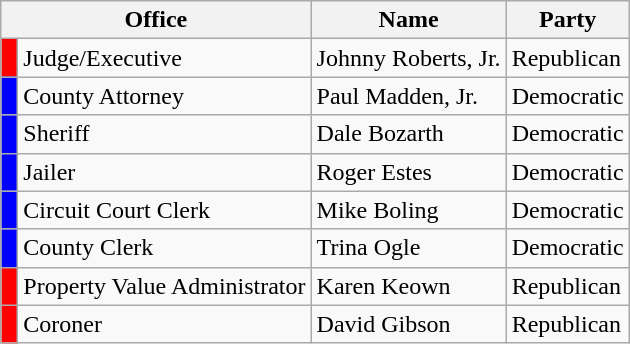<table class="wikitable">
<tr>
<th colspan="2">Office</th>
<th>Name</th>
<th>Party</th>
</tr>
<tr>
<td bgcolor="red"> </td>
<td>Judge/Executive</td>
<td>Johnny Roberts, Jr.</td>
<td>Republican</td>
</tr>
<tr>
<td bgcolor="blue"> </td>
<td>County Attorney</td>
<td>Paul Madden, Jr.</td>
<td>Democratic</td>
</tr>
<tr>
<td bgcolor="blue"> </td>
<td>Sheriff</td>
<td>Dale Bozarth</td>
<td>Democratic</td>
</tr>
<tr>
<td bgcolor="blue"> </td>
<td>Jailer</td>
<td>Roger Estes</td>
<td>Democratic</td>
</tr>
<tr>
<td bgcolor="blue"> </td>
<td>Circuit Court Clerk</td>
<td>Mike Boling</td>
<td>Democratic</td>
</tr>
<tr>
<td bgcolor="blue"> </td>
<td>County Clerk</td>
<td>Trina Ogle</td>
<td>Democratic</td>
</tr>
<tr>
<td bgcolor="red"> </td>
<td>Property Value Administrator</td>
<td>Karen Keown</td>
<td>Republican</td>
</tr>
<tr>
<td bgcolor="red"> </td>
<td>Coroner</td>
<td>David Gibson</td>
<td>Republican</td>
</tr>
</table>
